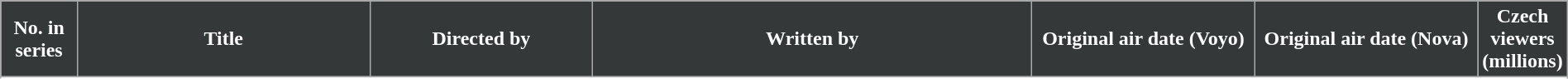<table class="wikitable plainrowheaders" style="width: 100%; margin-right: 0;">
<tr>
<th scope=col style="background: #353839; color: #fff; text-align:center;" width=5%>No. in<br>series</th>
<th scope=col style="background: #353839; color: #fff; text-align:center;" width=20%>Title</th>
<th scope=col style="background: #353839; color: #fff; text-align:center;" width=15%>Directed by</th>
<th scope=col style="background: #353839; color: #fff; text-align:center;" width=30%>Written by</th>
<th scope=col style="background: #353839; color: #fff; text-align:center;" width=15%>Original air date (Voyo)</th>
<th scope=col style="background: #353839; color: #fff; text-align:center;" width=15%>Original air date (Nova)</th>
<th scope=col style="background: #353839; color: #fff; text-align:center;" width=10%>Czech viewers<br>(millions)</th>
</tr>
<tr>
</tr>
<tr>
</tr>
</table>
